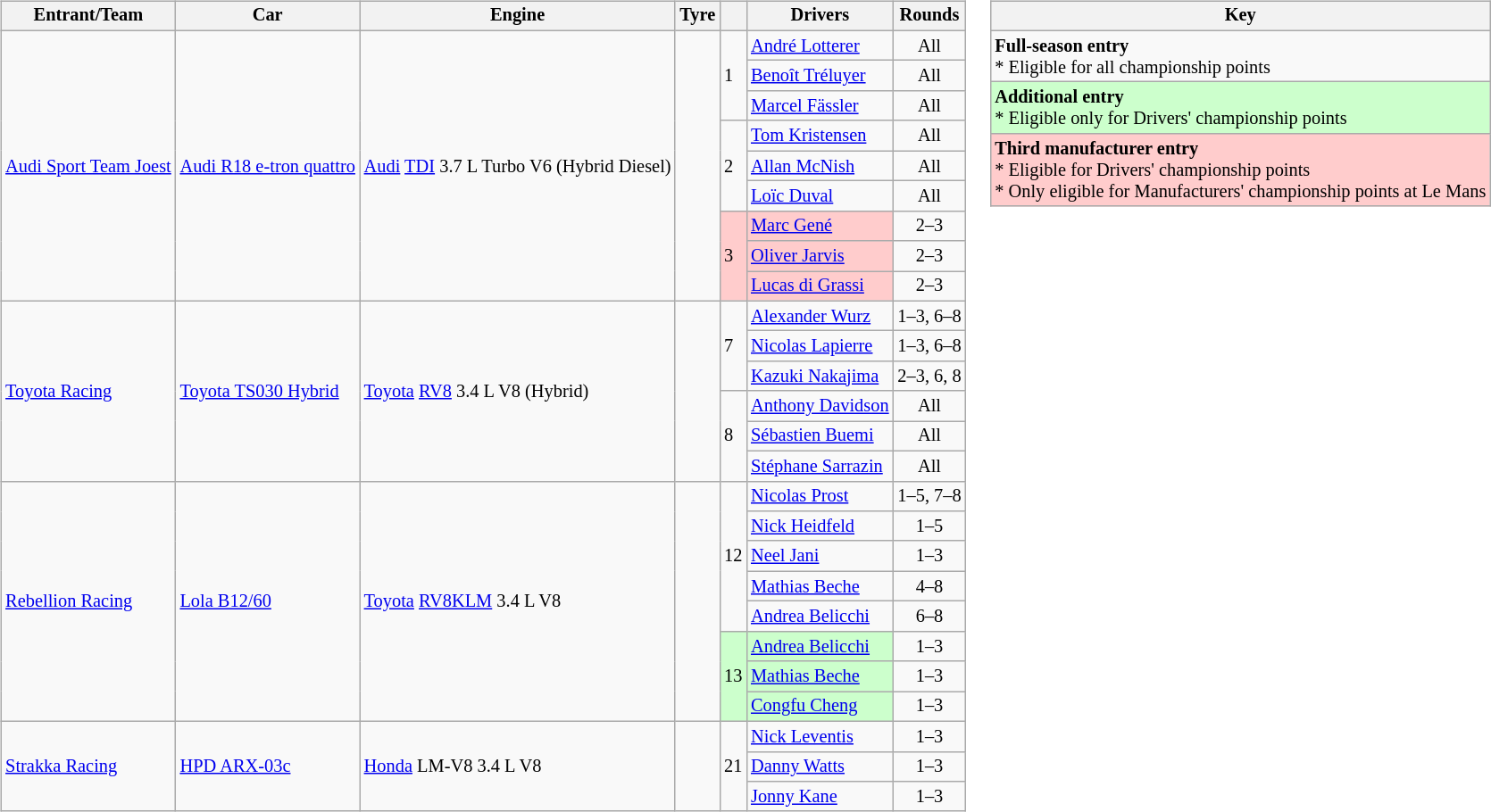<table>
<tr>
<td valign="top"><br><table align="left" class="wikitable" style="font-size: 85%">
<tr>
<th>Entrant/Team</th>
<th>Car</th>
<th>Engine</th>
<th>Tyre</th>
<th></th>
<th>Drivers</th>
<th>Rounds</th>
</tr>
<tr>
<td rowspan=9> <a href='#'>Audi Sport Team Joest</a></td>
<td rowspan=9><a href='#'>Audi R18 e-tron quattro</a></td>
<td rowspan=9><a href='#'>Audi</a> <a href='#'>TDI</a> 3.7 L Turbo V6 (Hybrid Diesel)</td>
<td rowspan=9></td>
<td rowspan=3>1</td>
<td> <a href='#'>André Lotterer</a></td>
<td align=center>All</td>
</tr>
<tr>
<td> <a href='#'>Benoît Tréluyer</a></td>
<td align=center>All</td>
</tr>
<tr>
<td> <a href='#'>Marcel Fässler</a></td>
<td align=center>All</td>
</tr>
<tr>
<td rowspan=3>2</td>
<td> <a href='#'>Tom Kristensen</a></td>
<td align=center>All</td>
</tr>
<tr>
<td> <a href='#'>Allan McNish</a></td>
<td align=center>All</td>
</tr>
<tr>
<td> <a href='#'>Loïc Duval</a></td>
<td align=center>All</td>
</tr>
<tr>
<td rowspan=3 style="background:#ffcccc;">3</td>
<td style="background:#ffcccc;"> <a href='#'>Marc Gené</a></td>
<td align=center>2–3</td>
</tr>
<tr>
<td style="background:#ffcccc;"> <a href='#'>Oliver Jarvis</a></td>
<td align=center>2–3</td>
</tr>
<tr>
<td style="background:#ffcccc;"> <a href='#'>Lucas di Grassi</a></td>
<td align=center>2–3</td>
</tr>
<tr>
<td rowspan=6> <a href='#'>Toyota Racing</a></td>
<td rowspan=6><a href='#'>Toyota TS030 Hybrid</a></td>
<td rowspan=6><a href='#'>Toyota</a> <a href='#'>RV8</a> 3.4 L V8 (Hybrid)</td>
<td rowspan=6></td>
<td rowspan=3>7</td>
<td> <a href='#'>Alexander Wurz</a></td>
<td align=center>1–3, 6–8</td>
</tr>
<tr>
<td> <a href='#'>Nicolas Lapierre</a></td>
<td align=center>1–3, 6–8</td>
</tr>
<tr>
<td> <a href='#'>Kazuki Nakajima</a></td>
<td align=center>2–3, 6, 8</td>
</tr>
<tr>
<td rowspan=3>8</td>
<td> <a href='#'>Anthony Davidson</a></td>
<td align=center>All</td>
</tr>
<tr>
<td> <a href='#'>Sébastien Buemi</a></td>
<td align=center>All</td>
</tr>
<tr>
<td> <a href='#'>Stéphane Sarrazin</a></td>
<td align=center>All</td>
</tr>
<tr>
<td rowspan=8> <a href='#'>Rebellion Racing</a></td>
<td rowspan=8><a href='#'>Lola B12/60</a></td>
<td rowspan=8><a href='#'>Toyota</a> <a href='#'>RV8KLM</a> 3.4 L V8</td>
<td rowspan=8></td>
<td rowspan=5>12</td>
<td> <a href='#'>Nicolas Prost</a></td>
<td align=center>1–5, 7–8</td>
</tr>
<tr>
<td> <a href='#'>Nick Heidfeld</a></td>
<td align=center>1–5</td>
</tr>
<tr>
<td> <a href='#'>Neel Jani</a></td>
<td align=center>1–3</td>
</tr>
<tr>
<td> <a href='#'>Mathias Beche</a></td>
<td align=center>4–8</td>
</tr>
<tr>
<td> <a href='#'>Andrea Belicchi</a></td>
<td align=center>6–8</td>
</tr>
<tr>
<td rowspan=3 style="background:#ccffcc;">13</td>
<td style="background:#ccffcc;"> <a href='#'>Andrea Belicchi</a></td>
<td align=center>1–3</td>
</tr>
<tr>
<td style="background:#ccffcc;"> <a href='#'>Mathias Beche</a></td>
<td align=center>1–3</td>
</tr>
<tr>
<td style="background:#ccffcc;"> <a href='#'>Congfu Cheng</a></td>
<td align=center>1–3</td>
</tr>
<tr>
<td rowspan=3> <a href='#'>Strakka Racing</a></td>
<td rowspan=3><a href='#'>HPD ARX-03c</a></td>
<td rowspan=3><a href='#'>Honda</a> LM-V8 3.4 L V8</td>
<td rowspan=3></td>
<td rowspan=3>21</td>
<td> <a href='#'>Nick Leventis</a></td>
<td align=center>1–3</td>
</tr>
<tr>
<td> <a href='#'>Danny Watts</a></td>
<td align=center>1–3</td>
</tr>
<tr>
<td> <a href='#'>Jonny Kane</a></td>
<td align=center>1–3</td>
</tr>
</table>
</td>
<td valign="top"><br><table class="wikitable" style="font-size: 85%;">
<tr>
<th colspan=2>Key</th>
</tr>
<tr>
<td><strong>Full-season entry</strong><br>* Eligible for all championship points</td>
</tr>
<tr style="background:#ccffcc;">
<td><strong>Additional entry</strong><br>* Eligible only for Drivers' championship points</td>
</tr>
<tr style="background:#ffcccc;">
<td><strong>Third manufacturer entry</strong><br>* Eligible for Drivers' championship points<br>* Only eligible for Manufacturers' championship points at Le Mans</td>
</tr>
</table>
</td>
</tr>
</table>
